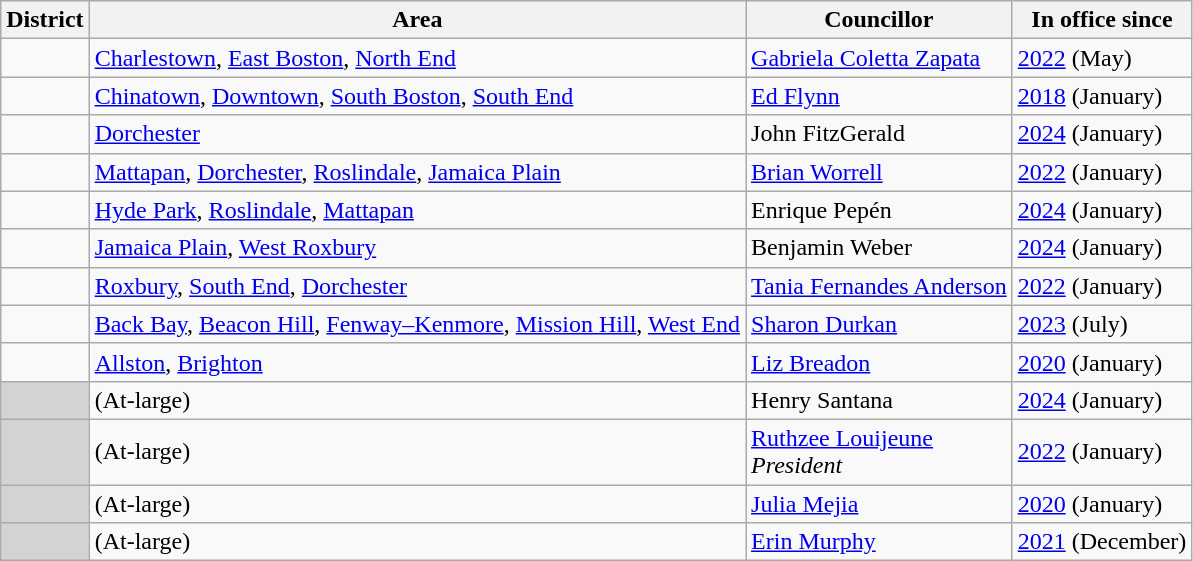<table class="wikitable">
<tr>
<th>District</th>
<th>Area</th>
<th>Councillor</th>
<th>In office since</th>
</tr>
<tr>
<td></td>
<td><a href='#'>Charlestown</a>, <a href='#'>East Boston</a>, <a href='#'>North End</a></td>
<td><a href='#'>Gabriela Coletta Zapata</a></td>
<td><a href='#'>2022</a> (May)</td>
</tr>
<tr>
<td></td>
<td><a href='#'>Chinatown</a>, <a href='#'>Downtown</a>, <a href='#'>South Boston</a>, <a href='#'>South End</a></td>
<td><a href='#'>Ed Flynn</a></td>
<td><a href='#'>2018</a> (January)</td>
</tr>
<tr>
<td></td>
<td><a href='#'>Dorchester</a></td>
<td>John FitzGerald</td>
<td><a href='#'>2024</a> (January)</td>
</tr>
<tr>
<td></td>
<td><a href='#'>Mattapan</a>, <a href='#'>Dorchester</a>, <a href='#'>Roslindale</a>, <a href='#'>Jamaica Plain</a></td>
<td><a href='#'>Brian Worrell</a></td>
<td><a href='#'>2022</a> (January)</td>
</tr>
<tr>
<td></td>
<td><a href='#'>Hyde Park</a>, <a href='#'>Roslindale</a>, <a href='#'>Mattapan</a></td>
<td>Enrique Pepén</td>
<td><a href='#'>2024</a> (January)</td>
</tr>
<tr>
<td></td>
<td><a href='#'>Jamaica Plain</a>, <a href='#'>West Roxbury</a></td>
<td>Benjamin Weber</td>
<td><a href='#'>2024</a> (January)</td>
</tr>
<tr>
<td></td>
<td><a href='#'>Roxbury</a>, <a href='#'>South End</a>, <a href='#'>Dorchester</a></td>
<td><a href='#'>Tania Fernandes Anderson</a></td>
<td><a href='#'>2022</a> (January)</td>
</tr>
<tr>
<td></td>
<td><a href='#'>Back Bay</a>, <a href='#'>Beacon Hill</a>, <a href='#'>Fenway&ndash;Kenmore</a>, <a href='#'>Mission Hill</a>, <a href='#'>West End</a></td>
<td><a href='#'>Sharon Durkan</a></td>
<td><a href='#'>2023</a> (July)</td>
</tr>
<tr>
<td></td>
<td><a href='#'>Allston</a>, <a href='#'>Brighton</a></td>
<td><a href='#'>Liz Breadon</a></td>
<td><a href='#'>2020</a> (January)</td>
</tr>
<tr>
<td bgcolor=lightgray> </td>
<td>(At-large)</td>
<td>Henry Santana</td>
<td><a href='#'>2024</a> (January)</td>
</tr>
<tr>
<td bgcolor=lightgray> </td>
<td>(At-large)</td>
<td><a href='#'>Ruthzee Louijeune</a><br><em>President</em></td>
<td><a href='#'>2022</a> (January)</td>
</tr>
<tr>
<td bgcolor=lightgray> </td>
<td>(At-large)</td>
<td><a href='#'>Julia Mejia</a></td>
<td><a href='#'>2020</a> (January)</td>
</tr>
<tr>
<td bgcolor=lightgray> </td>
<td>(At-large)</td>
<td><a href='#'>Erin Murphy</a></td>
<td><a href='#'>2021</a> (December)</td>
</tr>
</table>
